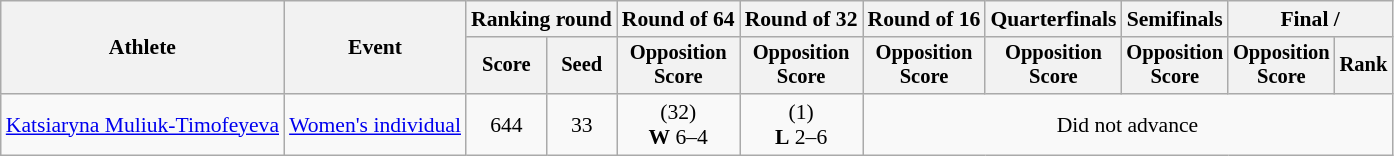<table class="wikitable" style="font-size:90%">
<tr>
<th rowspan="2">Athlete</th>
<th rowspan="2">Event</th>
<th colspan="2">Ranking round</th>
<th>Round of 64</th>
<th>Round of 32</th>
<th>Round of 16</th>
<th>Quarterfinals</th>
<th>Semifinals</th>
<th colspan="2">Final / </th>
</tr>
<tr style="font-size:95%">
<th>Score</th>
<th>Seed</th>
<th>Opposition<br>Score</th>
<th>Opposition<br>Score</th>
<th>Opposition<br>Score</th>
<th>Opposition<br>Score</th>
<th>Opposition<br>Score</th>
<th>Opposition<br>Score</th>
<th>Rank</th>
</tr>
<tr align=center>
<td align=left><a href='#'>Katsiaryna Muliuk-Timofeyeva</a></td>
<td align=left><a href='#'>Women's individual</a></td>
<td>644</td>
<td>33</td>
<td> (32)<br><strong>W</strong> 6–4</td>
<td> (1)<br><strong>L</strong> 2–6</td>
<td colspan=6>Did not advance</td>
</tr>
</table>
